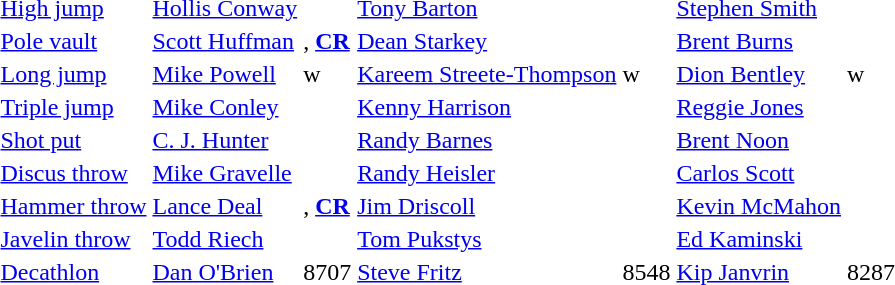<table>
<tr>
<td><a href='#'>High jump</a></td>
<td><a href='#'>Hollis Conway</a></td>
<td></td>
<td><a href='#'>Tony Barton</a></td>
<td></td>
<td><a href='#'>Stephen Smith</a></td>
<td></td>
</tr>
<tr>
<td><a href='#'>Pole vault</a></td>
<td><a href='#'>Scott Huffman</a></td>
<td> , <strong><a href='#'>CR</a></strong></td>
<td><a href='#'>Dean Starkey</a></td>
<td></td>
<td><a href='#'>Brent Burns</a></td>
<td></td>
</tr>
<tr>
<td><a href='#'>Long jump</a></td>
<td><a href='#'>Mike Powell</a></td>
<td>w</td>
<td><a href='#'>Kareem Streete-Thompson</a></td>
<td>w</td>
<td><a href='#'>Dion Bentley</a></td>
<td>w</td>
</tr>
<tr>
<td><a href='#'>Triple jump</a></td>
<td><a href='#'>Mike Conley</a></td>
<td></td>
<td><a href='#'>Kenny Harrison</a></td>
<td></td>
<td><a href='#'>Reggie Jones</a></td>
<td></td>
</tr>
<tr>
<td><a href='#'>Shot put</a></td>
<td><a href='#'>C. J. Hunter</a></td>
<td></td>
<td><a href='#'>Randy Barnes</a></td>
<td></td>
<td><a href='#'>Brent Noon</a></td>
<td></td>
</tr>
<tr>
<td><a href='#'>Discus throw</a></td>
<td><a href='#'>Mike Gravelle</a></td>
<td></td>
<td><a href='#'>Randy Heisler</a></td>
<td></td>
<td><a href='#'>Carlos Scott</a></td>
<td></td>
</tr>
<tr>
<td><a href='#'>Hammer throw</a></td>
<td><a href='#'>Lance Deal</a></td>
<td> , <strong><a href='#'>CR</a></strong></td>
<td><a href='#'>Jim Driscoll</a></td>
<td></td>
<td><a href='#'>Kevin McMahon</a></td>
<td></td>
</tr>
<tr>
<td><a href='#'>Javelin throw</a></td>
<td><a href='#'>Todd Riech</a></td>
<td></td>
<td><a href='#'>Tom Pukstys</a></td>
<td></td>
<td><a href='#'>Ed Kaminski</a></td>
<td></td>
</tr>
<tr>
<td><a href='#'>Decathlon</a></td>
<td><a href='#'>Dan O'Brien</a></td>
<td>8707</td>
<td><a href='#'>Steve Fritz</a></td>
<td>8548</td>
<td><a href='#'>Kip Janvrin</a></td>
<td>8287</td>
</tr>
</table>
